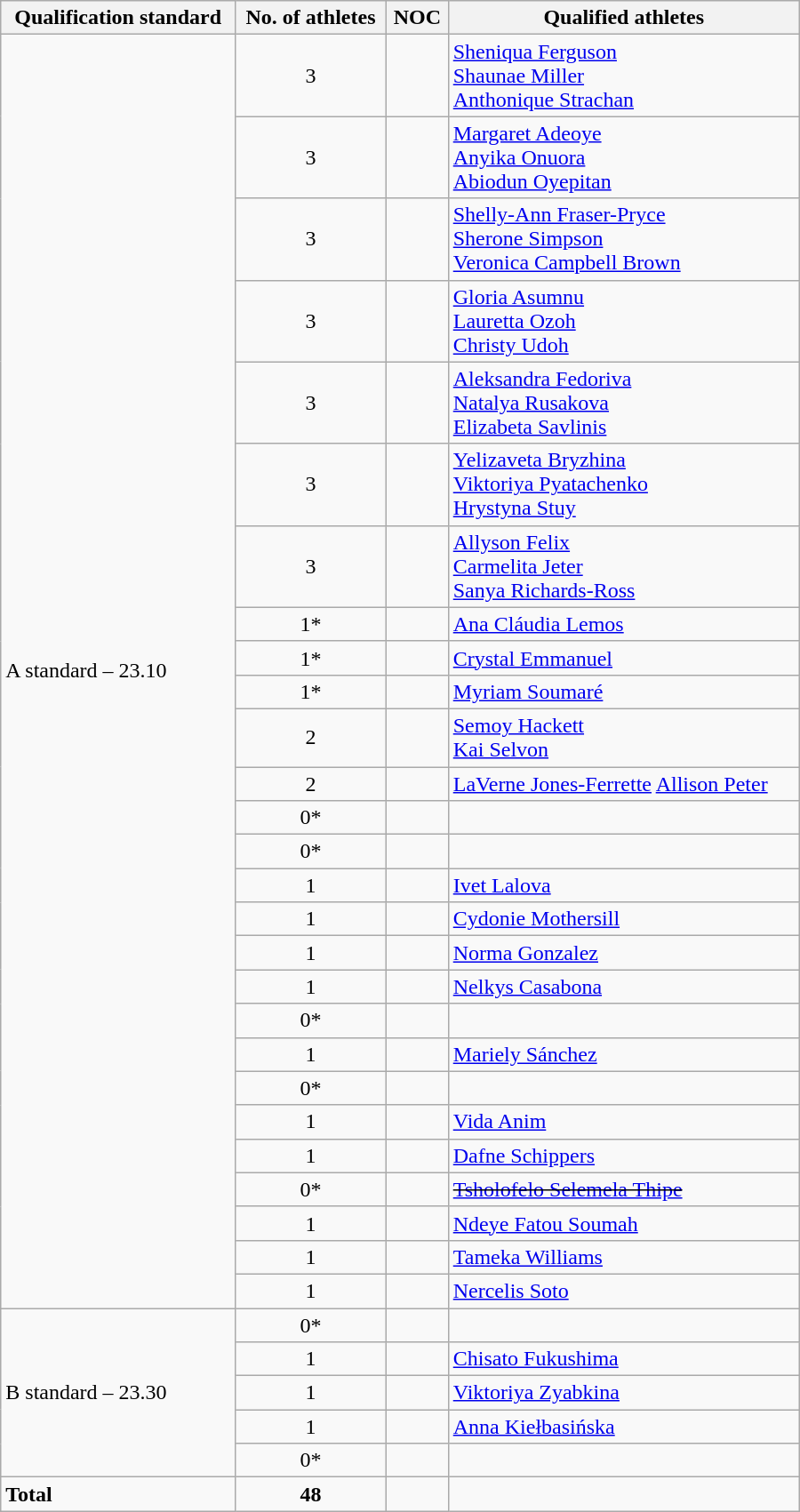<table class="wikitable"  style="text-align:left; width:600px;">
<tr>
<th>Qualification standard</th>
<th>No. of athletes</th>
<th>NOC</th>
<th>Qualified athletes</th>
</tr>
<tr>
<td rowspan="27">A standard – 23.10</td>
<td align=center>3</td>
<td></td>
<td><a href='#'>Sheniqua Ferguson</a><br><a href='#'>Shaunae Miller</a><br><a href='#'>Anthonique Strachan</a></td>
</tr>
<tr>
<td align=center>3</td>
<td></td>
<td><a href='#'>Margaret Adeoye</a><br><a href='#'>Anyika Onuora</a><br><a href='#'>Abiodun Oyepitan</a></td>
</tr>
<tr>
<td align=center>3</td>
<td></td>
<td><a href='#'>Shelly-Ann Fraser-Pryce</a> <br> <a href='#'>Sherone Simpson</a> <br> <a href='#'>Veronica Campbell Brown</a> <br></td>
</tr>
<tr>
<td align=center>3</td>
<td></td>
<td><a href='#'>Gloria Asumnu</a> <br> <a href='#'>Lauretta Ozoh</a> <br> <a href='#'>Christy Udoh</a></td>
</tr>
<tr>
<td align=center>3</td>
<td></td>
<td><a href='#'>Aleksandra Fedoriva</a><br><a href='#'>Natalya Rusakova</a><br><a href='#'>Elizabeta Savlinis</a></td>
</tr>
<tr>
<td align=center>3</td>
<td></td>
<td><a href='#'>Yelizaveta Bryzhina</a><br><a href='#'>Viktoriya Pyatachenko</a><br><a href='#'>Hrystyna Stuy</a></td>
</tr>
<tr>
<td align=center>3</td>
<td></td>
<td><a href='#'>Allyson Felix</a> <br> <a href='#'>Carmelita Jeter</a> <br> <a href='#'>Sanya Richards-Ross</a> <br></td>
</tr>
<tr>
<td align=center>1*</td>
<td> </td>
<td><a href='#'>Ana Cláudia Lemos</a></td>
</tr>
<tr>
<td align=center>1*</td>
<td></td>
<td><a href='#'>Crystal Emmanuel</a></td>
</tr>
<tr>
<td align=center>1*</td>
<td> </td>
<td><a href='#'>Myriam Soumaré</a></td>
</tr>
<tr>
<td align=center>2</td>
<td></td>
<td><a href='#'>Semoy Hackett</a> <br> <a href='#'>Kai Selvon</a></td>
</tr>
<tr>
<td align=center>2</td>
<td></td>
<td><a href='#'>LaVerne Jones-Ferrette</a> <a href='#'>Allison Peter</a></td>
</tr>
<tr>
<td align=center>0*</td>
<td><s></s></td>
<td></td>
</tr>
<tr>
<td align=center>0*</td>
<td></td>
<td></td>
</tr>
<tr>
<td align=center>1</td>
<td></td>
<td><a href='#'>Ivet Lalova</a></td>
</tr>
<tr>
<td align=center>1</td>
<td></td>
<td><a href='#'>Cydonie Mothersill</a></td>
</tr>
<tr>
<td align=center>1</td>
<td></td>
<td><a href='#'>Norma Gonzalez</a></td>
</tr>
<tr>
<td align=center>1</td>
<td></td>
<td><a href='#'>Nelkys Casabona</a></td>
</tr>
<tr>
<td align=center>0*</td>
<td></td>
<td></td>
</tr>
<tr>
<td align=center>1</td>
<td></td>
<td><a href='#'>Mariely Sánchez</a></td>
</tr>
<tr>
<td align=center>0*</td>
<td> </td>
<td></td>
</tr>
<tr>
<td align=center>1</td>
<td></td>
<td><a href='#'>Vida Anim</a></td>
</tr>
<tr>
<td align=center>1</td>
<td></td>
<td><a href='#'>Dafne Schippers</a></td>
</tr>
<tr>
<td align=center>0*</td>
<td></td>
<td><s><a href='#'>Tsholofelo Selemela Thipe</a></s></td>
</tr>
<tr>
<td align=center>1</td>
<td></td>
<td><a href='#'>Ndeye Fatou Soumah</a></td>
</tr>
<tr>
<td align=center>1</td>
<td></td>
<td><a href='#'>Tameka Williams</a></td>
</tr>
<tr>
<td align=center>1</td>
<td></td>
<td><a href='#'>Nercelis Soto</a></td>
</tr>
<tr>
<td rowspan="5">B standard – 23.30</td>
<td align=center>0*</td>
<td><s></s></td>
<td></td>
</tr>
<tr>
<td align=center>1</td>
<td></td>
<td><a href='#'>Chisato Fukushima</a></td>
</tr>
<tr>
<td align=center>1</td>
<td></td>
<td><a href='#'>Viktoriya Zyabkina</a></td>
</tr>
<tr>
<td align=center>1</td>
<td></td>
<td><a href='#'>Anna Kiełbasińska</a></td>
</tr>
<tr>
<td align=center>0*</td>
<td><s></s></td>
<td></td>
</tr>
<tr>
<td><strong>Total</strong></td>
<td align=center><strong>48</strong></td>
<td></td>
<td></td>
</tr>
</table>
